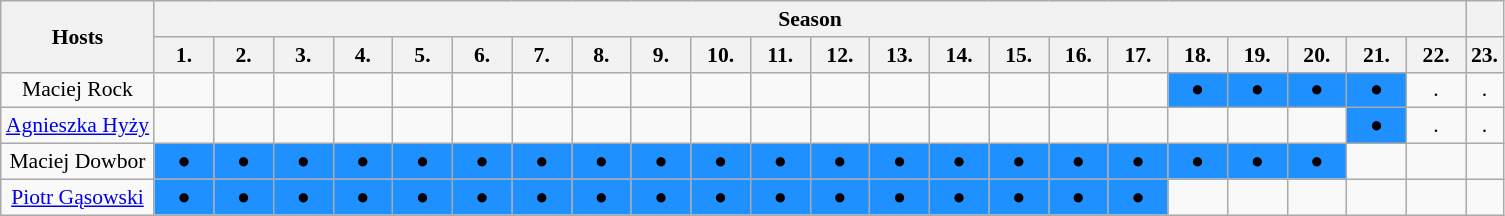<table class="wikitable mw-collapsible" style="text-align:center; font-size:90%">
<tr>
<th rowspan="2">Hosts</th>
<th colspan="22">Season</th>
<th></th>
</tr>
<tr>
<th width="33px">1.</th>
<th width="33px">2.</th>
<th width="33px">3.</th>
<th width="33px">4.</th>
<th width="33px">5.</th>
<th width="33px">6.</th>
<th width="33px">7.</th>
<th width="33px">8.</th>
<th width="33px">9.</th>
<th width="33px">10.</th>
<th width="33px">11.</th>
<th width="33px">12.</th>
<th width="33px">13.</th>
<th width="33px">14.</th>
<th width="33px">15.</th>
<th width="33px">16.</th>
<th width="33px">17.</th>
<th width="33px">18.</th>
<th width="33px">19.</th>
<th width="33px">20.</th>
<th width="33px">21.</th>
<th width="33px">22.</th>
<th>23.</th>
</tr>
<tr>
<td>Maciej Rock</td>
<td></td>
<td></td>
<td></td>
<td></td>
<td></td>
<td></td>
<td></td>
<td></td>
<td></td>
<td></td>
<td></td>
<td></td>
<td></td>
<td></td>
<td></td>
<td></td>
<td></td>
<td bgcolor="DodgerBlue">●</td>
<td bgcolor="DodgerBlue">●</td>
<td bgcolor="DodgerBlue">●</td>
<td bgcolor="DodgerBlue">●</td>
<td>.</td>
<td>.</td>
</tr>
<tr>
<td><a href='#'>Agnieszka Hyży</a></td>
<td></td>
<td></td>
<td></td>
<td></td>
<td></td>
<td></td>
<td></td>
<td></td>
<td></td>
<td></td>
<td></td>
<td></td>
<td></td>
<td></td>
<td></td>
<td></td>
<td></td>
<td></td>
<td></td>
<td></td>
<td bgcolor="DodgerBlue">●</td>
<td>.</td>
<td>.</td>
</tr>
<tr>
<td>Maciej Dowbor</td>
<td bgcolor="DodgerBlue">●</td>
<td bgcolor="DodgerBlue">●</td>
<td bgcolor="DodgerBlue">●</td>
<td bgcolor="DodgerBlue">●</td>
<td bgcolor="DodgerBlue">●</td>
<td bgcolor="DodgerBlue">●</td>
<td bgcolor="DodgerBlue">●</td>
<td bgcolor="DodgerBlue">●</td>
<td bgcolor="DodgerBlue">●</td>
<td bgcolor="DodgerBlue">●</td>
<td bgcolor="DodgerBlue">●</td>
<td bgcolor="DodgerBlue">●</td>
<td bgcolor="DodgerBlue">●</td>
<td bgcolor="DodgerBlue">●</td>
<td bgcolor="DodgerBlue">●</td>
<td bgcolor="DodgerBlue">●</td>
<td bgcolor="DodgerBlue">●</td>
<td bgcolor="DodgerBlue">●</td>
<td bgcolor="DodgerBlue">●</td>
<td bgcolor="DodgerBlue">●</td>
<td></td>
<td></td>
<td></td>
</tr>
<tr>
<td><a href='#'>Piotr Gąsowski</a></td>
<td bgcolor="DodgerBlue">●</td>
<td bgcolor="DodgerBlue">●</td>
<td bgcolor="DodgerBlue">●</td>
<td bgcolor="DodgerBlue">●</td>
<td bgcolor="DodgerBlue">●</td>
<td bgcolor="DodgerBlue">●</td>
<td bgcolor="DodgerBlue">●</td>
<td bgcolor="DodgerBlue">●</td>
<td bgcolor="DodgerBlue">●</td>
<td bgcolor="DodgerBlue">●</td>
<td bgcolor="DodgerBlue">●</td>
<td bgcolor="DodgerBlue">●</td>
<td bgcolor="DodgerBlue">●</td>
<td bgcolor="DodgerBlue">●</td>
<td bgcolor="DodgerBlue">●</td>
<td bgcolor="DodgerBlue">●</td>
<td bgcolor="DodgerBlue">●</td>
<td></td>
<td></td>
<td></td>
<td></td>
<td></td>
<td></td>
</tr>
</table>
